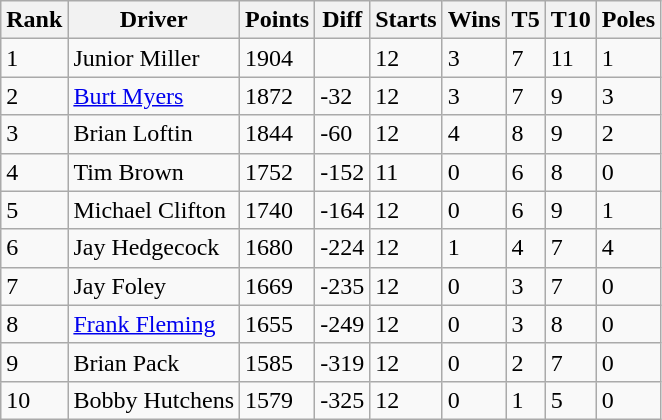<table class="wikitable">
<tr>
<th>Rank</th>
<th>Driver</th>
<th>Points</th>
<th>Diff</th>
<th>Starts</th>
<th>Wins</th>
<th>T5</th>
<th>T10</th>
<th>Poles</th>
</tr>
<tr>
<td>1</td>
<td>Junior Miller</td>
<td>1904</td>
<td></td>
<td>12</td>
<td>3</td>
<td>7</td>
<td>11</td>
<td>1</td>
</tr>
<tr>
<td>2</td>
<td><a href='#'>Burt Myers</a></td>
<td>1872</td>
<td>-32</td>
<td>12</td>
<td>3</td>
<td>7</td>
<td>9</td>
<td>3</td>
</tr>
<tr>
<td>3</td>
<td>Brian Loftin</td>
<td>1844</td>
<td>-60</td>
<td>12</td>
<td>4</td>
<td>8</td>
<td>9</td>
<td>2</td>
</tr>
<tr>
<td>4</td>
<td>Tim Brown</td>
<td>1752</td>
<td>-152</td>
<td>11</td>
<td>0</td>
<td>6</td>
<td>8</td>
<td>0</td>
</tr>
<tr>
<td>5</td>
<td>Michael Clifton</td>
<td>1740</td>
<td>-164</td>
<td>12</td>
<td>0</td>
<td>6</td>
<td>9</td>
<td>1</td>
</tr>
<tr>
<td>6</td>
<td>Jay Hedgecock</td>
<td>1680</td>
<td>-224</td>
<td>12</td>
<td>1</td>
<td>4</td>
<td>7</td>
<td>4</td>
</tr>
<tr>
<td>7</td>
<td>Jay Foley</td>
<td>1669</td>
<td>-235</td>
<td>12</td>
<td>0</td>
<td>3</td>
<td>7</td>
<td>0</td>
</tr>
<tr>
<td>8</td>
<td><a href='#'>Frank Fleming</a></td>
<td>1655</td>
<td>-249</td>
<td>12</td>
<td>0</td>
<td>3</td>
<td>8</td>
<td>0</td>
</tr>
<tr>
<td>9</td>
<td>Brian Pack</td>
<td>1585</td>
<td>-319</td>
<td>12</td>
<td>0</td>
<td>2</td>
<td>7</td>
<td>0</td>
</tr>
<tr>
<td>10</td>
<td>Bobby Hutchens</td>
<td>1579</td>
<td>-325</td>
<td>12</td>
<td>0</td>
<td>1</td>
<td>5</td>
<td>0</td>
</tr>
</table>
